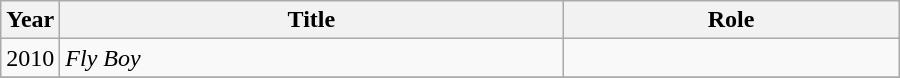<table class="wikitable" style="width:600px">
<tr>
<th width=10>Year</th>
<th>Title</th>
<th>Role</th>
</tr>
<tr>
<td>2010</td>
<td><em>Fly Boy</em></td>
<td></td>
</tr>
<tr>
</tr>
</table>
